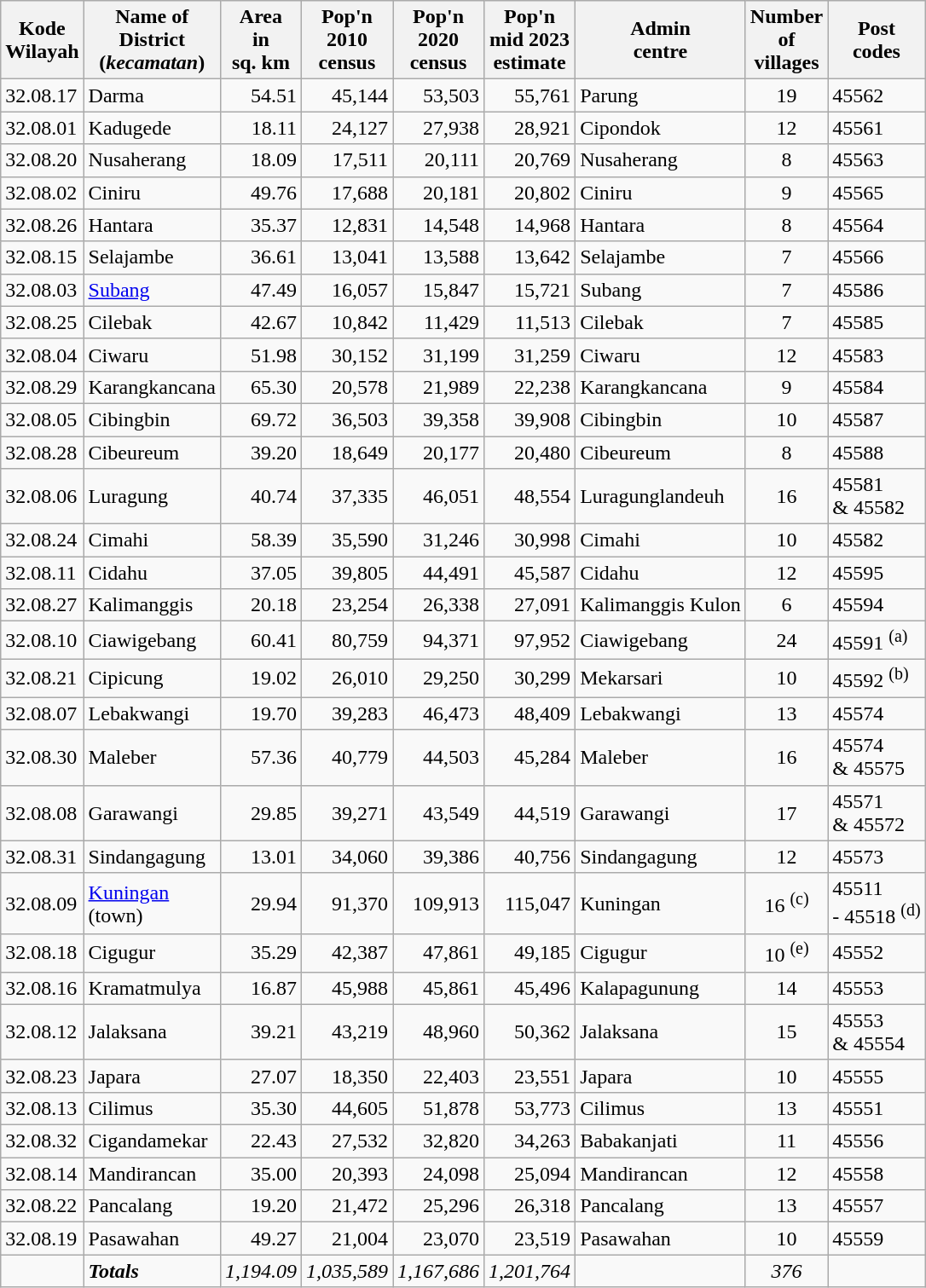<table class="wikitable">
<tr>
<th>Kode <br>Wilayah</th>
<th>Name of <br> District <br>(<em>kecamatan</em>)</th>
<th>Area<br>in <br>sq. km</th>
<th>Pop'n <br>2010<br>census</th>
<th>Pop'n <br>2020<br>census</th>
<th>Pop'n <br>mid 2023<br>estimate</th>
<th>Admin<br>centre</th>
<th>Number<br>of<br>villages</th>
<th>Post<br>codes</th>
</tr>
<tr>
<td>32.08.17</td>
<td>Darma</td>
<td align="right">54.51</td>
<td align="right">45,144</td>
<td align="right">53,503</td>
<td align="right">55,761</td>
<td>Parung</td>
<td align="center">19</td>
<td>45562</td>
</tr>
<tr>
<td>32.08.01</td>
<td>Kadugede</td>
<td align="right">18.11</td>
<td align="right">24,127</td>
<td align="right">27,938</td>
<td align="right">28,921</td>
<td>Cipondok</td>
<td align="center">12</td>
<td>45561</td>
</tr>
<tr>
<td>32.08.20</td>
<td>Nusaherang</td>
<td align="right">18.09</td>
<td align="right">17,511</td>
<td align="right">20,111</td>
<td align="right">20,769</td>
<td>Nusaherang</td>
<td align="center">8</td>
<td>45563</td>
</tr>
<tr>
<td>32.08.02</td>
<td>Ciniru</td>
<td align="right">49.76</td>
<td align="right">17,688</td>
<td align="right">20,181</td>
<td align="right">20,802</td>
<td>Ciniru</td>
<td align="center">9</td>
<td>45565</td>
</tr>
<tr>
<td>32.08.26</td>
<td>Hantara</td>
<td align="right">35.37</td>
<td align="right">12,831</td>
<td align="right">14,548</td>
<td align="right">14,968</td>
<td>Hantara</td>
<td align="center">8</td>
<td>45564</td>
</tr>
<tr>
<td>32.08.15</td>
<td>Selajambe</td>
<td align="right">36.61</td>
<td align="right">13,041</td>
<td align="right">13,588</td>
<td align="right">13,642</td>
<td>Selajambe</td>
<td align="center">7</td>
<td>45566</td>
</tr>
<tr>
<td>32.08.03</td>
<td><a href='#'>Subang</a></td>
<td align="right">47.49</td>
<td align="right">16,057</td>
<td align="right">15,847</td>
<td align="right">15,721</td>
<td>Subang</td>
<td align="center">7</td>
<td>45586</td>
</tr>
<tr>
<td>32.08.25</td>
<td>Cilebak</td>
<td align="right">42.67</td>
<td align="right">10,842</td>
<td align="right">11,429</td>
<td align="right">11,513</td>
<td>Cilebak</td>
<td align="center">7</td>
<td>45585</td>
</tr>
<tr>
<td>32.08.04</td>
<td>Ciwaru</td>
<td align="right">51.98</td>
<td align="right">30,152</td>
<td align="right">31,199</td>
<td align="right">31,259</td>
<td>Ciwaru</td>
<td align="center">12</td>
<td>45583</td>
</tr>
<tr>
<td>32.08.29</td>
<td>Karangkancana</td>
<td align="right">65.30</td>
<td align="right">20,578</td>
<td align="right">21,989</td>
<td align="right">22,238</td>
<td>Karangkancana</td>
<td align="center">9</td>
<td>45584</td>
</tr>
<tr>
<td>32.08.05</td>
<td>Cibingbin</td>
<td align="right">69.72</td>
<td align="right">36,503</td>
<td align="right">39,358</td>
<td align="right">39,908</td>
<td>Cibingbin</td>
<td align="center">10</td>
<td>45587</td>
</tr>
<tr>
<td>32.08.28</td>
<td>Cibeureum</td>
<td align="right">39.20</td>
<td align="right">18,649</td>
<td align="right">20,177</td>
<td align="right">20,480</td>
<td>Cibeureum</td>
<td align="center">8</td>
<td>45588</td>
</tr>
<tr>
<td>32.08.06</td>
<td>Luragung</td>
<td align="right">40.74</td>
<td align="right">37,335</td>
<td align="right">46,051</td>
<td align="right">48,554</td>
<td>Luragunglandeuh</td>
<td align="center">16</td>
<td>45581<br>& 45582</td>
</tr>
<tr>
<td>32.08.24</td>
<td>Cimahi</td>
<td align="right">58.39</td>
<td align="right">35,590</td>
<td align="right">31,246</td>
<td align="right">30,998</td>
<td>Cimahi</td>
<td align="center">10</td>
<td>45582</td>
</tr>
<tr>
<td>32.08.11</td>
<td>Cidahu</td>
<td align="right">37.05</td>
<td align="right">39,805</td>
<td align="right">44,491</td>
<td align="right">45,587</td>
<td>Cidahu</td>
<td align="center">12</td>
<td>45595</td>
</tr>
<tr>
<td>32.08.27</td>
<td>Kalimanggis</td>
<td align="right">20.18</td>
<td align="right">23,254</td>
<td align="right">26,338</td>
<td align="right">27,091</td>
<td>Kalimanggis Kulon</td>
<td align="center">6</td>
<td>45594</td>
</tr>
<tr>
<td>32.08.10</td>
<td>Ciawigebang</td>
<td align="right">60.41</td>
<td align="right">80,759</td>
<td align="right">94,371</td>
<td align="right">97,952</td>
<td>Ciawigebang</td>
<td align="center">24</td>
<td>45591 <sup>(a)</sup></td>
</tr>
<tr>
<td>32.08.21</td>
<td>Cipicung</td>
<td align="right">19.02</td>
<td align="right">26,010</td>
<td align="right">29,250</td>
<td align="right">30,299</td>
<td>Mekarsari</td>
<td align="center">10</td>
<td>45592 <sup>(b)</sup></td>
</tr>
<tr>
<td>32.08.07</td>
<td>Lebakwangi</td>
<td align="right">19.70</td>
<td align="right">39,283</td>
<td align="right">46,473</td>
<td align="right">48,409</td>
<td>Lebakwangi</td>
<td align="center">13</td>
<td>45574</td>
</tr>
<tr>
<td>32.08.30</td>
<td>Maleber</td>
<td align="right">57.36</td>
<td align="right">40,779</td>
<td align="right">44,503</td>
<td align="right">45,284</td>
<td>Maleber</td>
<td align="center">16</td>
<td>45574<br>& 45575</td>
</tr>
<tr>
<td>32.08.08</td>
<td>Garawangi</td>
<td align="right">29.85</td>
<td align="right">39,271</td>
<td align="right">43,549</td>
<td align="right">44,519</td>
<td>Garawangi</td>
<td align="center">17</td>
<td>45571<br>& 45572</td>
</tr>
<tr>
<td>32.08.31</td>
<td>Sindangagung</td>
<td align="right">13.01</td>
<td align="right">34,060</td>
<td align="right">39,386</td>
<td align="right">40,756</td>
<td>Sindangagung</td>
<td align="center">12</td>
<td>45573</td>
</tr>
<tr>
<td>32.08.09</td>
<td><a href='#'>Kuningan</a> <br>(town)</td>
<td align="right">29.94</td>
<td align="right">91,370</td>
<td align="right">109,913</td>
<td align="right">115,047</td>
<td>Kuningan</td>
<td align="center">16 <sup>(c)</sup></td>
<td>45511<br>- 45518 <sup>(d)</sup></td>
</tr>
<tr>
<td>32.08.18</td>
<td>Cigugur</td>
<td align="right">35.29</td>
<td align="right">42,387</td>
<td align="right">47,861</td>
<td align="right">49,185</td>
<td>Cigugur</td>
<td align="center">10 <sup>(e)</sup></td>
<td>45552</td>
</tr>
<tr>
<td>32.08.16</td>
<td>Kramatmulya</td>
<td align="right">16.87</td>
<td align="right">45,988</td>
<td align="right">45,861</td>
<td align="right">45,496</td>
<td>Kalapagunung</td>
<td align="center">14</td>
<td>45553</td>
</tr>
<tr>
<td>32.08.12</td>
<td>Jalaksana</td>
<td align="right">39.21</td>
<td align="right">43,219</td>
<td align="right">48,960</td>
<td align="right">50,362</td>
<td>Jalaksana</td>
<td align="center">15</td>
<td>45553<br>& 45554</td>
</tr>
<tr>
<td>32.08.23</td>
<td>Japara</td>
<td align="right">27.07</td>
<td align="right">18,350</td>
<td align="right">22,403</td>
<td align="right">23,551</td>
<td>Japara</td>
<td align="center">10</td>
<td>45555</td>
</tr>
<tr>
<td>32.08.13</td>
<td>Cilimus</td>
<td align="right">35.30</td>
<td align="right">44,605</td>
<td align="right">51,878</td>
<td align="right">53,773</td>
<td>Cilimus</td>
<td align="center">13</td>
<td>45551</td>
</tr>
<tr>
<td>32.08.32</td>
<td>Cigandamekar</td>
<td align="right">22.43</td>
<td align="right">27,532</td>
<td align="right">32,820</td>
<td align="right">34,263</td>
<td>Babakanjati</td>
<td align="center">11</td>
<td>45556</td>
</tr>
<tr>
<td>32.08.14</td>
<td>Mandirancan</td>
<td align="right">35.00</td>
<td align="right">20,393</td>
<td align="right">24,098</td>
<td align="right">25,094</td>
<td>Mandirancan</td>
<td align="center">12</td>
<td>45558</td>
</tr>
<tr>
<td>32.08.22</td>
<td>Pancalang</td>
<td align="right">19.20</td>
<td align="right">21,472</td>
<td align="right">25,296</td>
<td align="right">26,318</td>
<td>Pancalang</td>
<td align="center">13</td>
<td>45557</td>
</tr>
<tr>
<td>32.08.19</td>
<td>Pasawahan</td>
<td align="right">49.27</td>
<td align="right">21,004</td>
<td align="right">23,070</td>
<td align="right">23,519</td>
<td>Pasawahan</td>
<td align="center">10</td>
<td>45559</td>
</tr>
<tr>
<td></td>
<td><strong><em>Totals</em></strong></td>
<td align="right"><em>1,194.09</em></td>
<td align="right"><em>1,035,589</em></td>
<td align="right"><em>1,167,686</em></td>
<td align="right"><em>1,201,764</em></td>
<td></td>
<td align="center"><em>376</em></td>
<td></td>
</tr>
</table>
